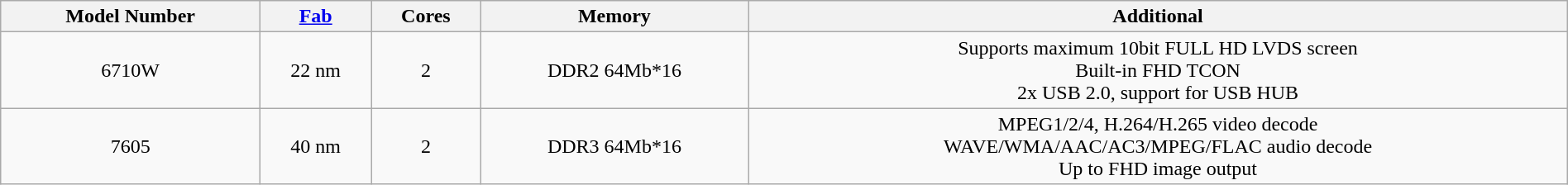<table class="wikitable" style="width:100%; text-align:center">
<tr>
<th>Model Number</th>
<th><a href='#'>Fab</a></th>
<th>Cores</th>
<th>Memory</th>
<th>Additional</th>
</tr>
<tr>
<td>6710W</td>
<td>22 nm</td>
<td>2</td>
<td>DDR2 64Mb*16</td>
<td>Supports maximum 10bit FULL HD LVDS screen<br>Built-in FHD TCON<br>2x USB 2.0, support for USB HUB</td>
</tr>
<tr>
<td>7605</td>
<td>40 nm</td>
<td>2</td>
<td>DDR3 64Mb*16</td>
<td>MPEG1/2/4, H.264/H.265 video decode<br>WAVE/WMA/AAC/AC3/MPEG/FLAC audio decode<br>Up to FHD image output</td>
</tr>
</table>
